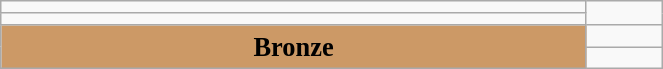<table class="wikitable" style=" text-align:center; font-size:110%;" width="35%">
<tr>
<td></td>
</tr>
<tr>
<td></td>
</tr>
<tr>
<td rowspan="2" bgcolor="#cc9966"><strong>Bronze</strong></td>
<td></td>
</tr>
<tr>
<td></td>
</tr>
</table>
